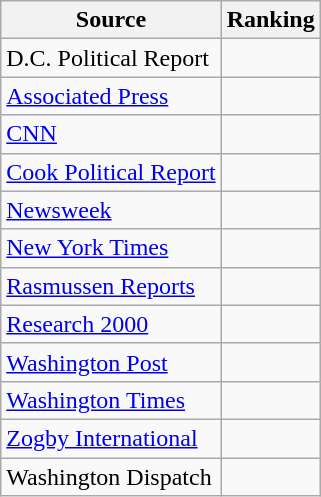<table class="wikitable">
<tr>
<th>Source</th>
<th>Ranking</th>
</tr>
<tr>
<td>D.C. Political Report</td>
<td></td>
</tr>
<tr>
<td><a href='#'>Associated Press</a></td>
<td></td>
</tr>
<tr>
<td><a href='#'>CNN</a></td>
<td></td>
</tr>
<tr>
<td><a href='#'>Cook Political Report</a></td>
<td></td>
</tr>
<tr>
<td><a href='#'>Newsweek</a></td>
<td></td>
</tr>
<tr>
<td><a href='#'>New York Times</a></td>
<td></td>
</tr>
<tr>
<td><a href='#'>Rasmussen Reports</a></td>
<td></td>
</tr>
<tr>
<td><a href='#'>Research 2000</a></td>
<td></td>
</tr>
<tr>
<td><a href='#'>Washington Post</a></td>
<td></td>
</tr>
<tr>
<td><a href='#'>Washington Times</a></td>
<td></td>
</tr>
<tr>
<td><a href='#'>Zogby International</a></td>
<td></td>
</tr>
<tr>
<td>Washington Dispatch</td>
<td></td>
</tr>
</table>
